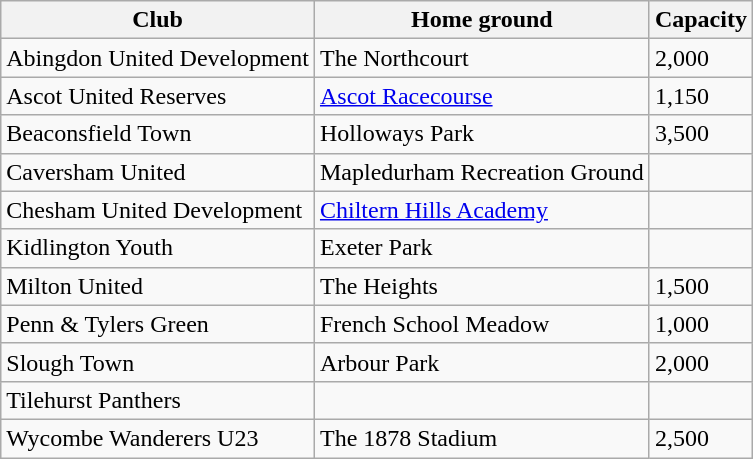<table class="wikitable" border="1">
<tr>
<th>Club</th>
<th>Home ground</th>
<th>Capacity</th>
</tr>
<tr>
<td>Abingdon United Development</td>
<td>The Northcourt</td>
<td>2,000</td>
</tr>
<tr>
<td>Ascot United Reserves</td>
<td><a href='#'>Ascot Racecourse</a></td>
<td>1,150</td>
</tr>
<tr>
<td>Beaconsfield Town</td>
<td>Holloways Park</td>
<td>3,500</td>
</tr>
<tr>
<td>Caversham United</td>
<td>Mapledurham Recreation Ground</td>
<td></td>
</tr>
<tr>
<td>Chesham United Development</td>
<td><a href='#'>Chiltern Hills Academy</a></td>
<td></td>
</tr>
<tr>
<td>Kidlington Youth</td>
<td>Exeter Park</td>
<td></td>
</tr>
<tr>
<td>Milton United</td>
<td>The Heights</td>
<td>1,500</td>
</tr>
<tr>
<td>Penn & Tylers Green</td>
<td>French School Meadow</td>
<td>1,000</td>
</tr>
<tr>
<td>Slough Town</td>
<td>Arbour Park</td>
<td>2,000</td>
</tr>
<tr>
<td>Tilehurst Panthers</td>
<td></td>
<td></td>
</tr>
<tr>
<td>Wycombe Wanderers U23</td>
<td>The 1878 Stadium</td>
<td>2,500</td>
</tr>
</table>
